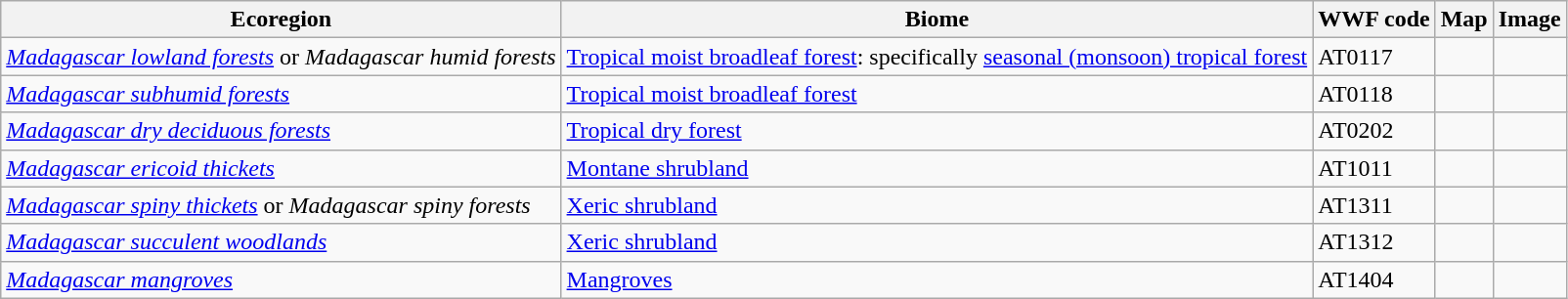<table class="wikitable">
<tr>
<th>Ecoregion</th>
<th>Biome</th>
<th>WWF code</th>
<th>Map</th>
<th>Image</th>
</tr>
<tr>
<td><em><a href='#'>Madagascar lowland forests</a></em> or <em>Madagascar humid forests</em></td>
<td><a href='#'>Tropical moist broadleaf forest</a>: specifically <a href='#'>seasonal (monsoon) tropical forest</a></td>
<td>AT0117</td>
<td></td>
<td></td>
</tr>
<tr>
<td><em><a href='#'>Madagascar subhumid forests</a></em></td>
<td><a href='#'>Tropical moist broadleaf forest</a></td>
<td>AT0118</td>
<td></td>
<td></td>
</tr>
<tr>
<td><em><a href='#'>Madagascar dry deciduous forests</a></em></td>
<td><a href='#'>Tropical dry forest</a></td>
<td>AT0202</td>
<td></td>
<td></td>
</tr>
<tr>
<td><em><a href='#'>Madagascar ericoid thickets</a></em></td>
<td><a href='#'>Montane shrubland</a></td>
<td>AT1011</td>
<td></td>
<td></td>
</tr>
<tr>
<td><em><a href='#'>Madagascar spiny thickets</a></em> or <em>Madagascar spiny forests</em></td>
<td><a href='#'>Xeric shrubland</a></td>
<td>AT1311</td>
<td></td>
<td></td>
</tr>
<tr>
<td><em><a href='#'>Madagascar succulent woodlands</a></em></td>
<td><a href='#'>Xeric shrubland</a></td>
<td>AT1312</td>
<td></td>
<td></td>
</tr>
<tr>
<td><em><a href='#'>Madagascar mangroves</a></em></td>
<td><a href='#'>Mangroves</a></td>
<td>AT1404</td>
<td></td>
<td></td>
</tr>
</table>
